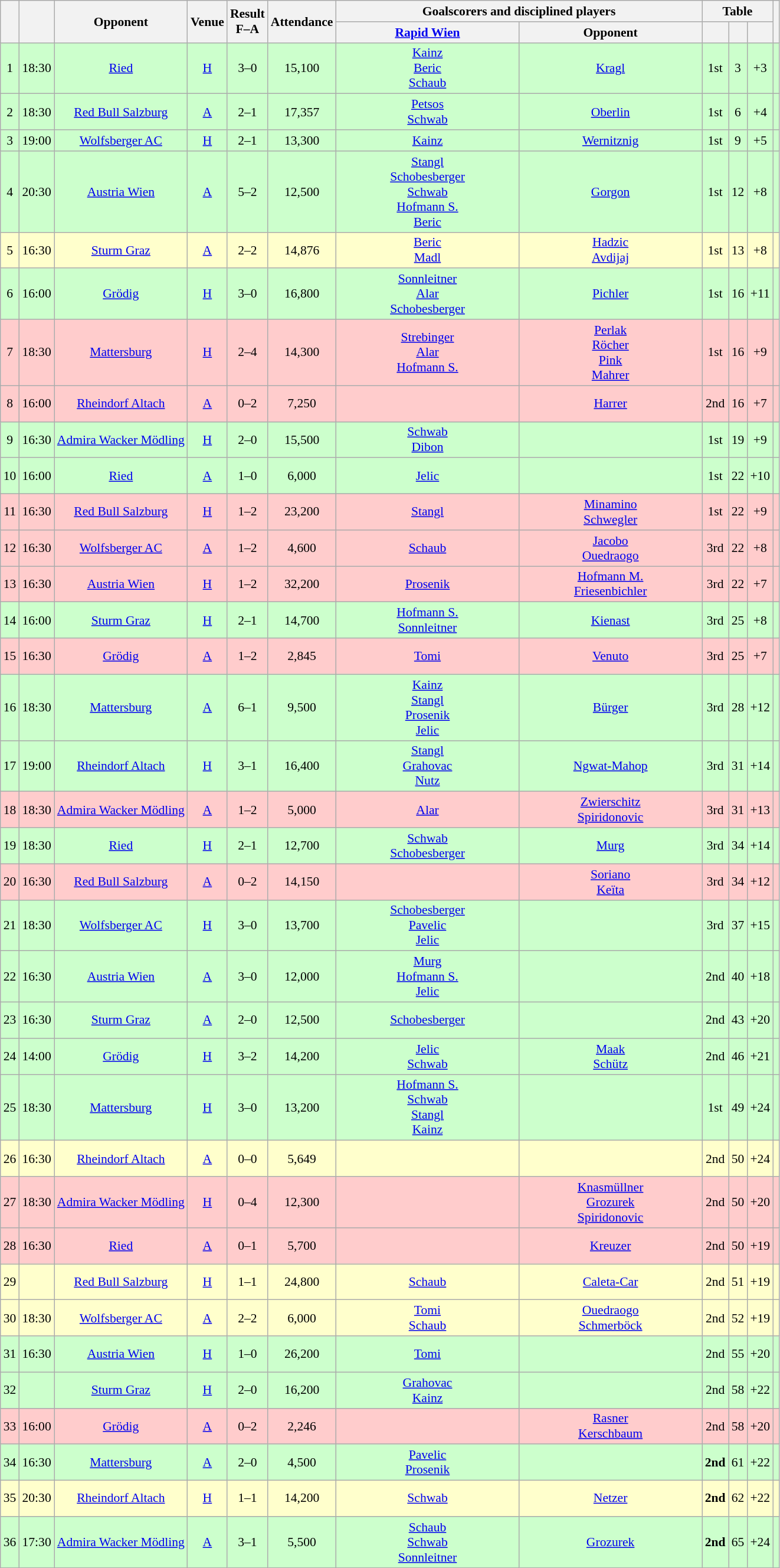<table class="wikitable" style="text-align:center; font-size:90%">
<tr>
<th rowspan="2"></th>
<th rowspan="2"></th>
<th rowspan="2">Opponent</th>
<th rowspan="2">Venue</th>
<th rowspan="2">Result<br>F–A</th>
<th rowspan="2">Attendance</th>
<th colspan="2">Goalscorers and disciplined players</th>
<th colspan="3">Table</th>
<th rowspan="2"></th>
</tr>
<tr>
<th style="width:200px"><a href='#'>Rapid Wien</a></th>
<th style="width:200px">Opponent</th>
<th></th>
<th></th>
<th></th>
</tr>
<tr style="background:#cfc">
<td>1</td>
<td> 18:30</td>
<td><a href='#'>Ried</a></td>
<td><a href='#'>H</a></td>
<td>3–0</td>
<td>15,100</td>
<td><a href='#'>Kainz</a>  <br> <a href='#'>Beric</a>  <br> <a href='#'>Schaub</a> </td>
<td><a href='#'>Kragl</a> </td>
<td>1st</td>
<td>3</td>
<td>+3</td>
<td><br></td>
</tr>
<tr style="background:#cfc">
<td>2</td>
<td> 18:30</td>
<td><a href='#'>Red Bull Salzburg</a></td>
<td><a href='#'>A</a></td>
<td>2–1</td>
<td>17,357</td>
<td><a href='#'>Petsos</a>  <br> <a href='#'>Schwab</a> </td>
<td><a href='#'>Oberlin</a> </td>
<td>1st</td>
<td>6</td>
<td>+4</td>
<td><br></td>
</tr>
<tr style="background:#cfc">
<td>3</td>
<td> 19:00</td>
<td><a href='#'>Wolfsberger AC</a></td>
<td><a href='#'>H</a></td>
<td>2–1</td>
<td>13,300</td>
<td><a href='#'>Kainz</a>  </td>
<td><a href='#'>Wernitznig</a> </td>
<td>1st</td>
<td>9</td>
<td>+5</td>
<td><br></td>
</tr>
<tr style="background:#cfc">
<td>4</td>
<td> 20:30</td>
<td><a href='#'>Austria Wien</a></td>
<td><a href='#'>A</a></td>
<td>5–2</td>
<td>12,500</td>
<td><a href='#'>Stangl</a>  <br> <a href='#'>Schobesberger</a>  <br> <a href='#'>Schwab</a>  <br> <a href='#'>Hofmann S.</a>  <br> <a href='#'>Beric</a> </td>
<td><a href='#'>Gorgon</a> </td>
<td>1st</td>
<td>12</td>
<td>+8</td>
<td><br></td>
</tr>
<tr style="background:#ffc">
<td>5</td>
<td> 16:30</td>
<td><a href='#'>Sturm Graz</a></td>
<td><a href='#'>A</a></td>
<td>2–2</td>
<td>14,876</td>
<td><a href='#'>Beric</a>  <br> <a href='#'>Madl</a> </td>
<td><a href='#'>Hadzic</a>  <br> <a href='#'>Avdijaj</a> </td>
<td>1st</td>
<td>13</td>
<td>+8</td>
<td><br></td>
</tr>
<tr style="background:#cfc">
<td>6</td>
<td> 16:00</td>
<td><a href='#'>Grödig</a></td>
<td><a href='#'>H</a></td>
<td>3–0</td>
<td>16,800</td>
<td><a href='#'>Sonnleitner</a>  <br> <a href='#'>Alar</a>  <br> <a href='#'>Schobesberger</a> </td>
<td><a href='#'>Pichler</a> </td>
<td>1st</td>
<td>16</td>
<td>+11</td>
<td><br></td>
</tr>
<tr style="background:#fcc">
<td>7</td>
<td> 18:30</td>
<td><a href='#'>Mattersburg</a></td>
<td><a href='#'>H</a></td>
<td>2–4</td>
<td>14,300</td>
<td><a href='#'>Strebinger</a>  <br> <a href='#'>Alar</a>  <br> <a href='#'>Hofmann S.</a> </td>
<td><a href='#'>Perlak</a>  <br> <a href='#'>Röcher</a>  <br> <a href='#'>Pink</a>  <br> <a href='#'>Mahrer</a> </td>
<td>1st</td>
<td>16</td>
<td>+9</td>
<td><br></td>
</tr>
<tr style="background:#fcc">
<td>8</td>
<td> 16:00</td>
<td><a href='#'>Rheindorf Altach</a></td>
<td><a href='#'>A</a></td>
<td>0–2</td>
<td>7,250</td>
<td></td>
<td><a href='#'>Harrer</a>  </td>
<td>2nd</td>
<td>16</td>
<td>+7</td>
<td><br><br></td>
</tr>
<tr style="background:#cfc">
<td>9</td>
<td> 16:30</td>
<td><a href='#'>Admira Wacker Mödling</a></td>
<td><a href='#'>H</a></td>
<td>2–0</td>
<td>15,500</td>
<td><a href='#'>Schwab</a>  <br> <a href='#'>Dibon</a> </td>
<td></td>
<td>1st</td>
<td>19</td>
<td>+9</td>
<td><br><br></td>
</tr>
<tr style="background:#cfc">
<td>10</td>
<td> 16:00</td>
<td><a href='#'>Ried</a></td>
<td><a href='#'>A</a></td>
<td>1–0</td>
<td>6,000</td>
<td><a href='#'>Jelic</a> </td>
<td></td>
<td>1st</td>
<td>22</td>
<td>+10</td>
<td><br><br></td>
</tr>
<tr style="background:#fcc">
<td>11</td>
<td> 16:30</td>
<td><a href='#'>Red Bull Salzburg</a></td>
<td><a href='#'>H</a></td>
<td>1–2</td>
<td>23,200</td>
<td><a href='#'>Stangl</a> </td>
<td><a href='#'>Minamino</a>  <br> <a href='#'>Schwegler</a> </td>
<td>1st</td>
<td>22</td>
<td>+9</td>
<td><br><br></td>
</tr>
<tr style="background:#fcc">
<td>12</td>
<td> 16:30</td>
<td><a href='#'>Wolfsberger AC</a></td>
<td><a href='#'>A</a></td>
<td>1–2</td>
<td>4,600</td>
<td><a href='#'>Schaub</a> </td>
<td><a href='#'>Jacobo</a>  <br> <a href='#'>Ouedraogo</a> </td>
<td>3rd</td>
<td>22</td>
<td>+8</td>
<td><br><br></td>
</tr>
<tr style="background:#fcc">
<td>13</td>
<td> 16:30</td>
<td><a href='#'>Austria Wien</a></td>
<td><a href='#'>H</a></td>
<td>1–2</td>
<td>32,200</td>
<td><a href='#'>Prosenik</a> </td>
<td><a href='#'>Hofmann M.</a>  <br> <a href='#'>Friesenbichler</a> </td>
<td>3rd</td>
<td>22</td>
<td>+7</td>
<td><br><br></td>
</tr>
<tr style="background:#cfc">
<td>14</td>
<td> 16:00</td>
<td><a href='#'>Sturm Graz</a></td>
<td><a href='#'>H</a></td>
<td>2–1</td>
<td>14,700</td>
<td><a href='#'>Hofmann S.</a>  <br> <a href='#'>Sonnleitner</a> </td>
<td><a href='#'>Kienast</a> </td>
<td>3rd</td>
<td>25</td>
<td>+8</td>
<td><br><br></td>
</tr>
<tr style="background:#fcc">
<td>15</td>
<td> 16:30</td>
<td><a href='#'>Grödig</a></td>
<td><a href='#'>A</a></td>
<td>1–2</td>
<td>2,845</td>
<td><a href='#'>Tomi</a> </td>
<td><a href='#'>Venuto</a>  </td>
<td>3rd</td>
<td>25</td>
<td>+7</td>
<td><br><br></td>
</tr>
<tr style="background:#cfc">
<td>16</td>
<td> 18:30</td>
<td><a href='#'>Mattersburg</a></td>
<td><a href='#'>A</a></td>
<td>6–1</td>
<td>9,500</td>
<td><a href='#'>Kainz</a>   <br> <a href='#'>Stangl</a>  <br> <a href='#'>Prosenik</a>   <br> <a href='#'>Jelic</a> </td>
<td><a href='#'>Bürger</a> </td>
<td>3rd</td>
<td>28</td>
<td>+12</td>
<td><br><br></td>
</tr>
<tr style="background:#cfc">
<td>17</td>
<td> 19:00</td>
<td><a href='#'>Rheindorf Altach</a></td>
<td><a href='#'>H</a></td>
<td>3–1</td>
<td>16,400</td>
<td><a href='#'>Stangl</a>  <br> <a href='#'>Grahovac</a>  <br> <a href='#'>Nutz</a> </td>
<td><a href='#'>Ngwat-Mahop</a> </td>
<td>3rd</td>
<td>31</td>
<td>+14</td>
<td><br><br></td>
</tr>
<tr style="background:#fcc">
<td>18</td>
<td> 18:30</td>
<td><a href='#'>Admira Wacker Mödling</a></td>
<td><a href='#'>A</a></td>
<td>1–2</td>
<td>5,000</td>
<td><a href='#'>Alar</a> </td>
<td><a href='#'>Zwierschitz</a>  <br> <a href='#'>Spiridonovic</a> </td>
<td>3rd</td>
<td>31</td>
<td>+13</td>
<td><br><br></td>
</tr>
<tr style="background:#cfc">
<td>19</td>
<td> 18:30</td>
<td><a href='#'>Ried</a></td>
<td><a href='#'>H</a></td>
<td>2–1</td>
<td>12,700</td>
<td><a href='#'>Schwab</a>  <br> <a href='#'>Schobesberger</a> </td>
<td><a href='#'>Murg</a> </td>
<td>3rd</td>
<td>34</td>
<td>+14</td>
<td><br><br></td>
</tr>
<tr style="background:#fcc">
<td>20</td>
<td> 16:30</td>
<td><a href='#'>Red Bull Salzburg</a></td>
<td><a href='#'>A</a></td>
<td>0–2</td>
<td>14,150</td>
<td></td>
<td><a href='#'>Soriano</a>  <br> <a href='#'>Keïta</a> </td>
<td>3rd</td>
<td>34</td>
<td>+12</td>
<td><br><br></td>
</tr>
<tr style="background:#cfc">
<td>21</td>
<td> 18:30</td>
<td><a href='#'>Wolfsberger AC</a></td>
<td><a href='#'>H</a></td>
<td>3–0</td>
<td>13,700</td>
<td><a href='#'>Schobesberger</a>  <br> <a href='#'>Pavelic</a>  <br> <a href='#'>Jelic</a> </td>
<td></td>
<td>3rd</td>
<td>37</td>
<td>+15</td>
<td><br><br></td>
</tr>
<tr style="background:#cfc">
<td>22</td>
<td> 16:30</td>
<td><a href='#'>Austria Wien</a></td>
<td><a href='#'>A</a></td>
<td>3–0</td>
<td>12,000</td>
<td><a href='#'>Murg</a>  <br> <a href='#'>Hofmann S.</a>  <br> <a href='#'>Jelic</a> </td>
<td></td>
<td>2nd</td>
<td>40</td>
<td>+18</td>
<td><br><br></td>
</tr>
<tr style="background:#cfc">
<td>23</td>
<td> 16:30</td>
<td><a href='#'>Sturm Graz</a></td>
<td><a href='#'>A</a></td>
<td>2–0</td>
<td>12,500</td>
<td><a href='#'>Schobesberger</a>  </td>
<td></td>
<td>2nd</td>
<td>43</td>
<td>+20</td>
<td><br><br></td>
</tr>
<tr style="background:#cfc">
<td>24</td>
<td> 14:00</td>
<td><a href='#'>Grödig</a></td>
<td><a href='#'>H</a></td>
<td>3–2</td>
<td>14,200</td>
<td><a href='#'>Jelic</a>   <br> <a href='#'>Schwab</a> </td>
<td><a href='#'>Maak</a>  <br> <a href='#'>Schütz</a> </td>
<td>2nd</td>
<td>46</td>
<td>+21</td>
<td><br><br></td>
</tr>
<tr style="background:#cfc">
<td>25</td>
<td> 18:30</td>
<td><a href='#'>Mattersburg</a></td>
<td><a href='#'>H</a></td>
<td>3–0</td>
<td>13,200</td>
<td><a href='#'>Hofmann S.</a>  <br> <a href='#'>Schwab</a>  <br> <a href='#'>Stangl</a>  <br> <a href='#'>Kainz</a> </td>
<td></td>
<td>1st</td>
<td>49</td>
<td>+24</td>
<td><br><br></td>
</tr>
<tr style="background:#ffc">
<td>26</td>
<td> 16:30</td>
<td><a href='#'>Rheindorf Altach</a></td>
<td><a href='#'>A</a></td>
<td>0–0</td>
<td>5,649</td>
<td></td>
<td></td>
<td>2nd</td>
<td>50</td>
<td>+24</td>
<td><br><br></td>
</tr>
<tr style="background:#fcc">
<td>27</td>
<td> 18:30</td>
<td><a href='#'>Admira Wacker Mödling</a></td>
<td><a href='#'>H</a></td>
<td>0–4</td>
<td>12,300</td>
<td></td>
<td><a href='#'>Knasmüllner</a>   <br> <a href='#'>Grozurek</a>  <br> <a href='#'>Spiridonovic</a> </td>
<td>2nd</td>
<td>50</td>
<td>+20</td>
<td><br><br></td>
</tr>
<tr style="background:#fcc">
<td>28</td>
<td> 16:30</td>
<td><a href='#'>Ried</a></td>
<td><a href='#'>A</a></td>
<td>0–1</td>
<td>5,700</td>
<td></td>
<td><a href='#'>Kreuzer</a> </td>
<td>2nd</td>
<td>50</td>
<td>+19</td>
<td><br><br></td>
</tr>
<tr style="background:#ffc">
<td>29</td>
<td></td>
<td><a href='#'>Red Bull Salzburg</a></td>
<td><a href='#'>H</a></td>
<td>1–1</td>
<td>24,800</td>
<td><a href='#'>Schaub</a> </td>
<td><a href='#'>Caleta-Car</a> </td>
<td>2nd</td>
<td>51</td>
<td>+19</td>
<td><br><br></td>
</tr>
<tr style="background:#ffc">
<td>30</td>
<td> 18:30</td>
<td><a href='#'>Wolfsberger AC</a></td>
<td><a href='#'>A</a></td>
<td>2–2</td>
<td>6,000</td>
<td><a href='#'>Tomi</a>  <br> <a href='#'>Schaub</a> </td>
<td><a href='#'>Ouedraogo</a>  <br> <a href='#'>Schmerböck</a> </td>
<td>2nd</td>
<td>52</td>
<td>+19</td>
<td><br><br></td>
</tr>
<tr style="background:#cfc">
<td>31</td>
<td> 16:30</td>
<td><a href='#'>Austria Wien</a></td>
<td><a href='#'>H</a></td>
<td>1–0</td>
<td>26,200</td>
<td><a href='#'>Tomi</a> </td>
<td></td>
<td>2nd</td>
<td>55</td>
<td>+20</td>
<td><br><br></td>
</tr>
<tr style="background:#cfc">
<td>32</td>
<td></td>
<td><a href='#'>Sturm Graz</a></td>
<td><a href='#'>H</a></td>
<td>2–0</td>
<td>16,200</td>
<td><a href='#'>Grahovac</a>  <br> <a href='#'>Kainz</a> </td>
<td></td>
<td>2nd</td>
<td>58</td>
<td>+22</td>
<td><br><br></td>
</tr>
<tr style="background:#fcc">
<td>33</td>
<td> 16:00</td>
<td><a href='#'>Grödig</a></td>
<td><a href='#'>A</a></td>
<td>0–2</td>
<td>2,246</td>
<td></td>
<td><a href='#'>Rasner</a>  <br> <a href='#'>Kerschbaum</a> </td>
<td>2nd</td>
<td>58</td>
<td>+20</td>
<td><br><br></td>
</tr>
<tr style="background:#cfc">
<td>34</td>
<td> 16:30</td>
<td><a href='#'>Mattersburg</a></td>
<td><a href='#'>A</a></td>
<td>2–0</td>
<td>4,500</td>
<td><a href='#'>Pavelic</a>  <br> <a href='#'>Prosenik</a> </td>
<td></td>
<td><strong>2nd</strong></td>
<td>61</td>
<td>+22</td>
<td><br><br></td>
</tr>
<tr style="background:#ffc">
<td>35</td>
<td> 20:30</td>
<td><a href='#'>Rheindorf Altach</a></td>
<td><a href='#'>H</a></td>
<td>1–1</td>
<td>14,200</td>
<td><a href='#'>Schwab</a> </td>
<td><a href='#'>Netzer</a> </td>
<td><strong>2nd</strong></td>
<td>62</td>
<td>+22</td>
<td><br><br></td>
</tr>
<tr style="background:#cfc">
<td>36</td>
<td> 17:30</td>
<td><a href='#'>Admira Wacker Mödling</a></td>
<td><a href='#'>A</a></td>
<td>3–1</td>
<td>5,500</td>
<td><a href='#'>Schaub</a>  <br> <a href='#'>Schwab</a>  <br> <a href='#'>Sonnleitner</a> </td>
<td><a href='#'>Grozurek</a> </td>
<td><strong>2nd</strong></td>
<td>65</td>
<td>+24</td>
<td><br><br></td>
</tr>
</table>
